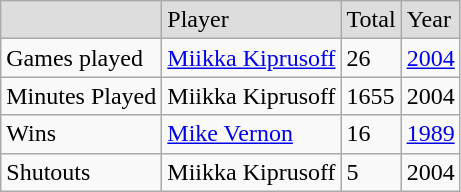<table class="wikitable">
<tr bgcolor="#dddddd">
<td></td>
<td>Player</td>
<td>Total</td>
<td>Year</td>
</tr>
<tr>
<td>Games played</td>
<td><a href='#'>Miikka Kiprusoff</a></td>
<td>26</td>
<td><a href='#'>2004</a></td>
</tr>
<tr>
<td>Minutes Played</td>
<td>Miikka Kiprusoff</td>
<td>1655</td>
<td>2004</td>
</tr>
<tr>
<td>Wins</td>
<td><a href='#'>Mike Vernon</a></td>
<td>16</td>
<td><a href='#'>1989</a></td>
</tr>
<tr>
<td>Shutouts</td>
<td>Miikka Kiprusoff</td>
<td>5</td>
<td>2004</td>
</tr>
</table>
